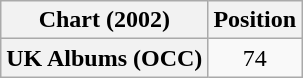<table class="wikitable plainrowheaders" style="text-align:center">
<tr>
<th scope="col">Chart (2002)</th>
<th scope="col">Position</th>
</tr>
<tr>
<th scope="row">UK Albums (OCC)</th>
<td>74</td>
</tr>
</table>
